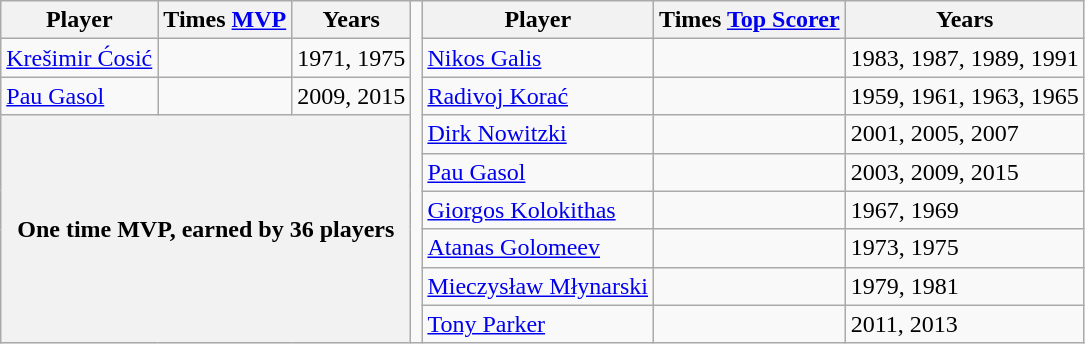<table class="wikitable">
<tr>
<th>Player</th>
<th>Times <a href='#'>MVP</a></th>
<th>Years</th>
<td rowspan="9"></td>
<th>Player</th>
<th>Times <a href='#'>Top Scorer</a></th>
<th>Years</th>
</tr>
<tr>
<td> <a href='#'>Krešimir Ćosić</a></td>
<td></td>
<td>1971, 1975</td>
<td> <a href='#'>Nikos Galis</a></td>
<td></td>
<td>1983, 1987, 1989, 1991</td>
</tr>
<tr>
<td> <a href='#'>Pau Gasol</a></td>
<td></td>
<td>2009, 2015</td>
<td> <a href='#'>Radivoj Korać</a></td>
<td></td>
<td>1959, 1961, 1963, 1965</td>
</tr>
<tr>
<th colspan="3" rowspan="6">One time MVP, earned by 36 players</th>
<td> <a href='#'>Dirk Nowitzki</a></td>
<td></td>
<td>2001, 2005, 2007</td>
</tr>
<tr>
<td> <a href='#'>Pau Gasol</a></td>
<td></td>
<td>2003, 2009, 2015</td>
</tr>
<tr>
<td> <a href='#'>Giorgos Kolokithas</a></td>
<td></td>
<td>1967, 1969</td>
</tr>
<tr>
<td> <a href='#'>Atanas Golomeev</a></td>
<td></td>
<td>1973, 1975</td>
</tr>
<tr>
<td> <a href='#'>Mieczysław Młynarski</a></td>
<td></td>
<td>1979, 1981</td>
</tr>
<tr>
<td> <a href='#'>Tony Parker</a></td>
<td></td>
<td>2011, 2013</td>
</tr>
</table>
